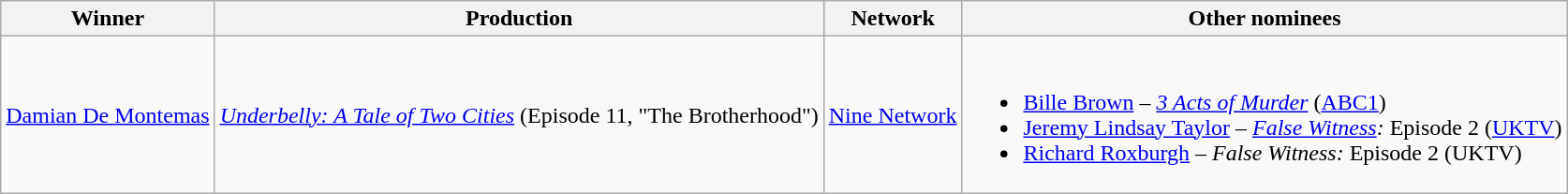<table class="wikitable">
<tr>
<th>Winner</th>
<th>Production</th>
<th>Network</th>
<th>Other nominees</th>
</tr>
<tr>
<td><a href='#'>Damian De Montemas</a></td>
<td><em><a href='#'>Underbelly: A Tale of Two Cities</a></em> (Episode 11, "The Brotherhood")</td>
<td align="center"><a href='#'>Nine Network</a></td>
<td><br><ul><li><a href='#'>Bille Brown</a> – <em><a href='#'>3 Acts of Murder</a></em> (<a href='#'>ABC1</a>)</li><li><a href='#'>Jeremy Lindsay Taylor</a> – <em><a href='#'>False Witness</a>:</em> Episode 2 (<a href='#'>UKTV</a>)</li><li><a href='#'>Richard Roxburgh</a> – <em>False Witness:</em> Episode 2 (UKTV)</li></ul></td>
</tr>
</table>
